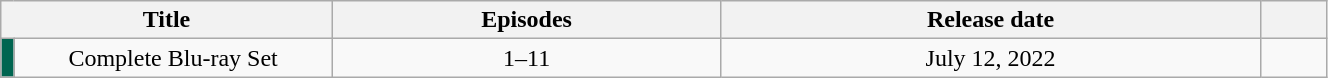<table class="wikitable" style="text-align: center; width: 70%;">
<tr>
<th colspan="2" width="25%">Title</th>
<th>Episodes</th>
<th>Release date</th>
<th width="5%"></th>
</tr>
<tr>
<td rowspan="1" width="1%" style="background: #006550"></td>
<td>Complete Blu-ray Set</td>
<td>1–11</td>
<td>July 12, 2022</td>
<td></td>
</tr>
</table>
